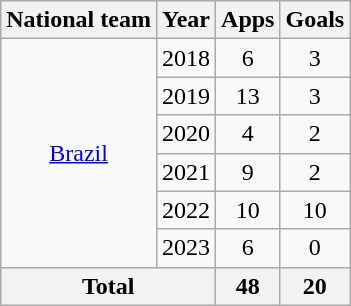<table class="wikitable" style="text-align: center;">
<tr>
<th>National team</th>
<th>Year</th>
<th>Apps</th>
<th>Goals</th>
</tr>
<tr>
<td rowspan="6"><a href='#'>Brazil</a></td>
<td>2018</td>
<td>6</td>
<td>3</td>
</tr>
<tr>
<td>2019</td>
<td>13</td>
<td>3</td>
</tr>
<tr>
<td>2020</td>
<td>4</td>
<td>2</td>
</tr>
<tr>
<td>2021</td>
<td>9</td>
<td>2</td>
</tr>
<tr>
<td>2022</td>
<td>10</td>
<td>10</td>
</tr>
<tr>
<td>2023</td>
<td>6</td>
<td>0</td>
</tr>
<tr>
<th colspan="2">Total</th>
<th>48</th>
<th>20</th>
</tr>
</table>
